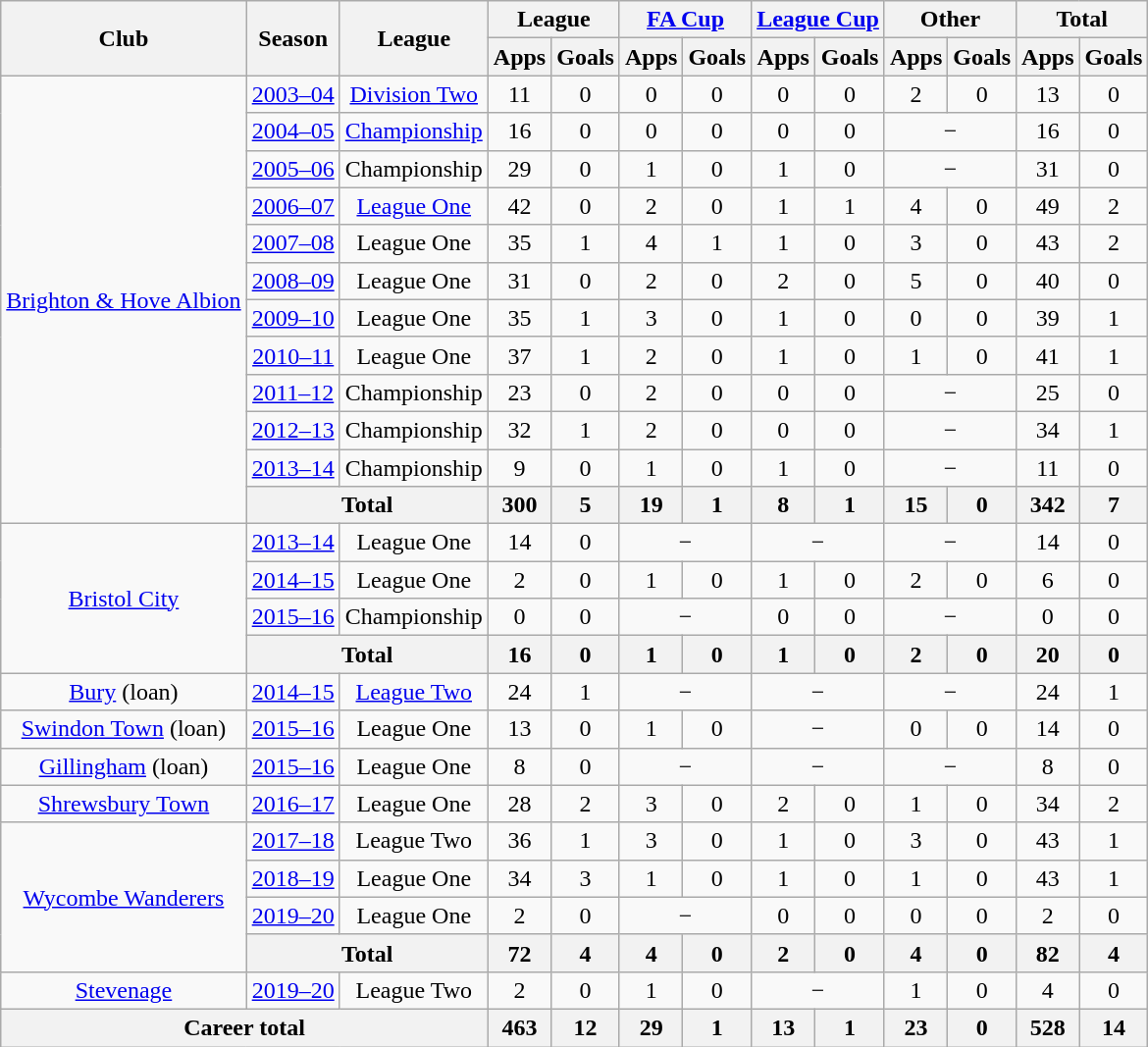<table class="wikitable" style="text-align: center;">
<tr>
<th rowspan="2">Club</th>
<th rowspan="2">Season</th>
<th rowspan="2">League</th>
<th colspan="2">League</th>
<th colspan="2"><a href='#'>FA Cup</a></th>
<th colspan="2"><a href='#'>League Cup</a></th>
<th colspan="2">Other</th>
<th colspan="2">Total</th>
</tr>
<tr>
<th>Apps</th>
<th>Goals</th>
<th>Apps</th>
<th>Goals</th>
<th>Apps</th>
<th>Goals</th>
<th>Apps</th>
<th>Goals</th>
<th>Apps</th>
<th>Goals</th>
</tr>
<tr>
<td rowspan="12" valign="center"><a href='#'>Brighton & Hove Albion</a></td>
<td><a href='#'>2003–04</a></td>
<td><a href='#'>Division Two</a></td>
<td>11</td>
<td>0</td>
<td>0</td>
<td>0</td>
<td>0</td>
<td>0</td>
<td>2</td>
<td>0</td>
<td>13</td>
<td>0</td>
</tr>
<tr>
<td><a href='#'>2004–05</a></td>
<td><a href='#'>Championship</a></td>
<td>16</td>
<td>0</td>
<td>0</td>
<td>0</td>
<td>0</td>
<td>0</td>
<td colspan="2">−</td>
<td>16</td>
<td>0</td>
</tr>
<tr>
<td><a href='#'>2005–06</a></td>
<td>Championship</td>
<td>29</td>
<td>0</td>
<td>1</td>
<td>0</td>
<td>1</td>
<td>0</td>
<td colspan="2">−</td>
<td>31</td>
<td>0</td>
</tr>
<tr>
<td><a href='#'>2006–07</a></td>
<td><a href='#'>League One</a></td>
<td>42</td>
<td>0</td>
<td>2</td>
<td>0</td>
<td>1</td>
<td>1</td>
<td>4</td>
<td>0</td>
<td>49</td>
<td>2</td>
</tr>
<tr>
<td><a href='#'>2007–08</a></td>
<td>League One</td>
<td>35</td>
<td>1</td>
<td>4</td>
<td>1</td>
<td>1</td>
<td>0</td>
<td>3</td>
<td>0</td>
<td>43</td>
<td>2</td>
</tr>
<tr>
<td><a href='#'>2008–09</a></td>
<td>League One</td>
<td>31</td>
<td>0</td>
<td>2</td>
<td>0</td>
<td>2</td>
<td>0</td>
<td>5</td>
<td>0</td>
<td>40</td>
<td>0</td>
</tr>
<tr>
<td><a href='#'>2009–10</a></td>
<td>League One</td>
<td>35</td>
<td>1</td>
<td>3</td>
<td>0</td>
<td>1</td>
<td>0</td>
<td>0</td>
<td>0</td>
<td>39</td>
<td>1</td>
</tr>
<tr>
<td><a href='#'>2010–11</a></td>
<td>League One</td>
<td>37</td>
<td>1</td>
<td>2</td>
<td>0</td>
<td>1</td>
<td>0</td>
<td>1</td>
<td>0</td>
<td>41</td>
<td>1</td>
</tr>
<tr>
<td><a href='#'>2011–12</a></td>
<td>Championship</td>
<td>23</td>
<td>0</td>
<td>2</td>
<td>0</td>
<td>0</td>
<td>0</td>
<td colspan="2">−</td>
<td>25</td>
<td>0</td>
</tr>
<tr>
<td><a href='#'>2012–13</a></td>
<td>Championship</td>
<td>32</td>
<td>1</td>
<td>2</td>
<td>0</td>
<td>0</td>
<td>0</td>
<td colspan="2">−</td>
<td>34</td>
<td>1</td>
</tr>
<tr>
<td><a href='#'>2013–14</a></td>
<td>Championship</td>
<td>9</td>
<td>0</td>
<td>1</td>
<td>0</td>
<td>1</td>
<td>0</td>
<td colspan="2">−</td>
<td>11</td>
<td>0</td>
</tr>
<tr>
<th colspan="2">Total</th>
<th>300</th>
<th>5</th>
<th>19</th>
<th>1</th>
<th>8</th>
<th>1</th>
<th>15</th>
<th>0</th>
<th>342</th>
<th>7</th>
</tr>
<tr>
<td rowspan="4" valign="center"><a href='#'>Bristol City</a></td>
<td><a href='#'>2013–14</a></td>
<td>League One</td>
<td>14</td>
<td>0</td>
<td colspan="2">−</td>
<td colspan="2">−</td>
<td colspan="2">−</td>
<td>14</td>
<td>0</td>
</tr>
<tr>
<td><a href='#'>2014–15</a></td>
<td>League One</td>
<td>2</td>
<td>0</td>
<td>1</td>
<td>0</td>
<td>1</td>
<td>0</td>
<td>2</td>
<td>0</td>
<td>6</td>
<td>0</td>
</tr>
<tr>
<td><a href='#'>2015–16</a></td>
<td>Championship</td>
<td>0</td>
<td>0</td>
<td colspan="2">−</td>
<td>0</td>
<td>0</td>
<td colspan="2">−</td>
<td>0</td>
<td>0</td>
</tr>
<tr>
<th colspan="2">Total</th>
<th>16</th>
<th>0</th>
<th>1</th>
<th>0</th>
<th>1</th>
<th>0</th>
<th>2</th>
<th>0</th>
<th>20</th>
<th>0</th>
</tr>
<tr>
<td valign="center"><a href='#'>Bury</a> (loan)</td>
<td><a href='#'>2014–15</a></td>
<td><a href='#'>League Two</a></td>
<td>24</td>
<td>1</td>
<td colspan="2">−</td>
<td colspan="2">−</td>
<td colspan="2">−</td>
<td>24</td>
<td>1</td>
</tr>
<tr>
<td valign="center"><a href='#'>Swindon Town</a> (loan)</td>
<td><a href='#'>2015–16</a></td>
<td>League One</td>
<td>13</td>
<td>0</td>
<td>1</td>
<td>0</td>
<td colspan="2">−</td>
<td>0</td>
<td>0</td>
<td>14</td>
<td>0</td>
</tr>
<tr>
<td valign="center"><a href='#'>Gillingham</a> (loan)</td>
<td><a href='#'>2015–16</a></td>
<td>League One</td>
<td>8</td>
<td>0</td>
<td colspan="2">−</td>
<td colspan="2">−</td>
<td colspan="2">−</td>
<td>8</td>
<td>0</td>
</tr>
<tr>
<td valign="center"><a href='#'>Shrewsbury Town</a></td>
<td><a href='#'>2016–17</a></td>
<td>League One</td>
<td>28</td>
<td>2</td>
<td>3</td>
<td>0</td>
<td>2</td>
<td>0</td>
<td>1</td>
<td>0</td>
<td>34</td>
<td>2</td>
</tr>
<tr>
<td rowspan="4" valign="center"><a href='#'>Wycombe Wanderers</a></td>
<td><a href='#'>2017–18</a></td>
<td>League Two</td>
<td>36</td>
<td>1</td>
<td>3</td>
<td>0</td>
<td>1</td>
<td>0</td>
<td>3</td>
<td>0</td>
<td>43</td>
<td>1</td>
</tr>
<tr>
<td><a href='#'>2018–19</a></td>
<td>League One</td>
<td>34</td>
<td>3</td>
<td>1</td>
<td>0</td>
<td>1</td>
<td>0</td>
<td>1</td>
<td>0</td>
<td>43</td>
<td>1</td>
</tr>
<tr>
<td><a href='#'>2019–20</a></td>
<td>League One</td>
<td>2</td>
<td>0</td>
<td colspan="2">−</td>
<td>0</td>
<td>0</td>
<td>0</td>
<td>0</td>
<td>2</td>
<td>0</td>
</tr>
<tr>
<th colspan="2">Total</th>
<th>72</th>
<th>4</th>
<th>4</th>
<th>0</th>
<th>2</th>
<th>0</th>
<th>4</th>
<th>0</th>
<th>82</th>
<th>4</th>
</tr>
<tr>
<td valign="center"><a href='#'>Stevenage</a></td>
<td><a href='#'>2019–20</a></td>
<td>League Two</td>
<td>2</td>
<td>0</td>
<td>1</td>
<td>0</td>
<td colspan="2">−</td>
<td>1</td>
<td>0</td>
<td>4</td>
<td>0</td>
</tr>
<tr>
<th colspan="3">Career total</th>
<th>463</th>
<th>12</th>
<th>29</th>
<th>1</th>
<th>13</th>
<th>1</th>
<th>23</th>
<th>0</th>
<th>528</th>
<th>14</th>
</tr>
</table>
